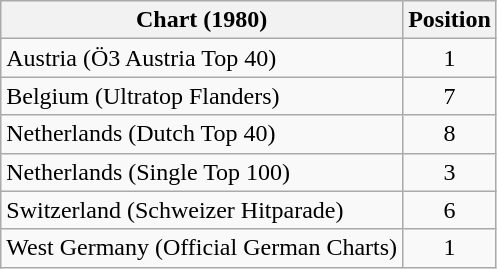<table class="wikitable sortable">
<tr>
<th>Chart (1980)</th>
<th>Position</th>
</tr>
<tr>
<td>Austria (Ö3 Austria Top 40)</td>
<td align="center">1</td>
</tr>
<tr>
<td>Belgium (Ultratop Flanders)</td>
<td align="center">7</td>
</tr>
<tr>
<td>Netherlands (Dutch Top 40)</td>
<td align="center">8</td>
</tr>
<tr>
<td>Netherlands (Single Top 100)</td>
<td align="center">3</td>
</tr>
<tr>
<td>Switzerland (Schweizer Hitparade)</td>
<td align="center">6</td>
</tr>
<tr>
<td>West Germany (Official German Charts)</td>
<td align="center">1</td>
</tr>
</table>
